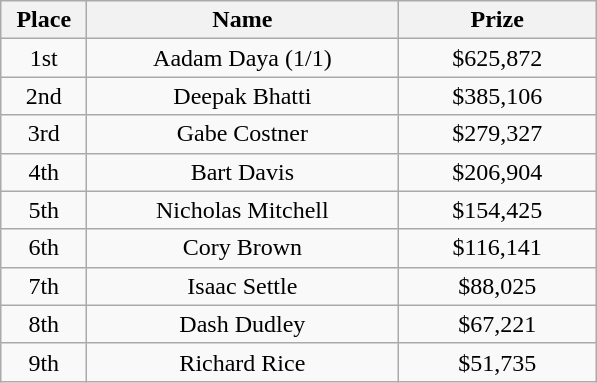<table class="wikitable">
<tr>
<th width="50">Place</th>
<th width="200">Name</th>
<th width="125">Prize</th>
</tr>
<tr>
<td align = "center">1st</td>
<td align = "center">Aadam Daya (1/1)</td>
<td align = "center">$625,872</td>
</tr>
<tr>
<td align = "center">2nd</td>
<td align = "center">Deepak Bhatti</td>
<td align = "center">$385,106</td>
</tr>
<tr>
<td align = "center">3rd</td>
<td align = "center">Gabe Costner</td>
<td align = "center">$279,327</td>
</tr>
<tr>
<td align = "center">4th</td>
<td align = "center">Bart Davis</td>
<td align = "center">$206,904</td>
</tr>
<tr>
<td align = "center">5th</td>
<td align = "center">Nicholas Mitchell</td>
<td align = "center">$154,425</td>
</tr>
<tr>
<td align = "center">6th</td>
<td align = "center">Cory Brown</td>
<td align = "center">$116,141</td>
</tr>
<tr>
<td align = "center">7th</td>
<td align = "center">Isaac Settle</td>
<td align = "center">$88,025</td>
</tr>
<tr>
<td align = "center">8th</td>
<td align = "center">Dash Dudley</td>
<td align = "center">$67,221</td>
</tr>
<tr>
<td align = "center">9th</td>
<td align = "center">Richard Rice</td>
<td align = "center">$51,735</td>
</tr>
</table>
